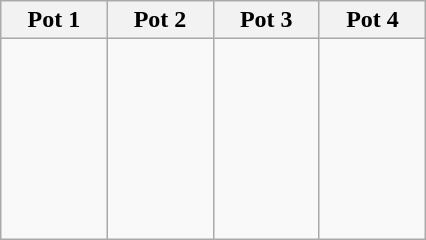<table class="wikitable">
<tr>
<th style="width: 15%;">Pot 1</th>
<th style="width: 15%;">Pot 2</th>
<th style="width: 15%;">Pot 3</th>
<th style="width: 15%;">Pot 4</th>
</tr>
<tr>
<td style="vertical-align: top;"><br><br><br><br><br><br><br></td>
<td style="vertical-align: top;"><br><br><br><br><br><br><br></td>
<td style="vertical-align: top;"><br><br><br><br><br><br><br></td>
<td style="vertical-align: top;"><br><br><br><br><br><br><br></td>
</tr>
</table>
